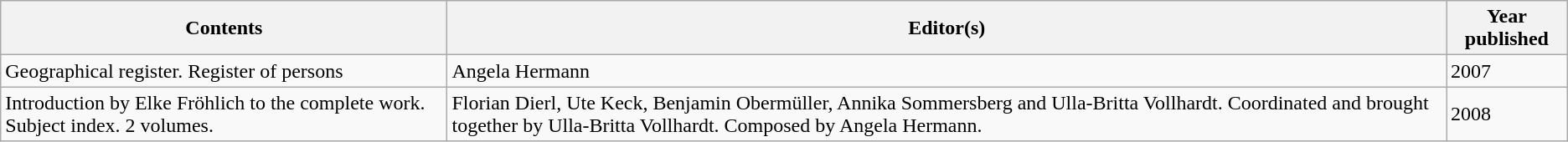<table class="wikitable">
<tr>
<th>Contents</th>
<th>Editor(s)</th>
<th>Year published</th>
</tr>
<tr>
<td>Geographical register. Register of persons</td>
<td>Angela Hermann</td>
<td>2007</td>
</tr>
<tr>
<td>Introduction by Elke Fröhlich to the complete work. Subject index. 2 volumes.</td>
<td>Florian Dierl, Ute Keck, Benjamin Obermüller, Annika Sommersberg and Ulla-Britta Vollhardt. Coordinated and brought together by Ulla-Britta Vollhardt. Composed by Angela Hermann.</td>
<td>2008</td>
</tr>
</table>
